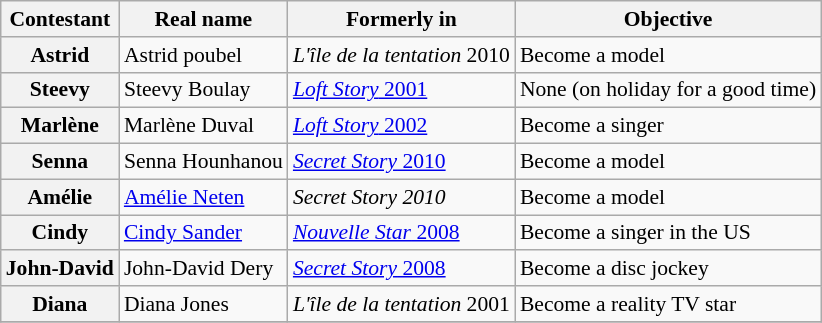<table class="wikitable" style="font-size:90%;">
<tr>
<th>Contestant</th>
<th>Real name</th>
<th>Formerly in</th>
<th>Objective</th>
</tr>
<tr>
<th>Astrid</th>
<td>Astrid poubel</td>
<td><em>L'île de la tentation</em> 2010</td>
<td>Become a model</td>
</tr>
<tr>
<th>Steevy</th>
<td>Steevy Boulay</td>
<td><a href='#'><em>Loft Story</em> 2001</a></td>
<td>None (on holiday for a good time)</td>
</tr>
<tr>
<th>Marlène</th>
<td>Marlène Duval</td>
<td><a href='#'><em>Loft Story</em> 2002</a></td>
<td>Become a singer</td>
</tr>
<tr>
<th>Senna</th>
<td>Senna Hounhanou</td>
<td><a href='#'><em>Secret Story</em> 2010</a></td>
<td>Become a model</td>
</tr>
<tr>
<th>Amélie</th>
<td><a href='#'>Amélie Neten</a></td>
<td><em>Secret Story 2010</em></td>
<td>Become a model</td>
</tr>
<tr>
<th>Cindy</th>
<td><a href='#'>Cindy Sander</a></td>
<td><a href='#'><em>Nouvelle Star</em> 2008</a></td>
<td>Become a singer in the US</td>
</tr>
<tr>
<th>John-David</th>
<td>John-David Dery</td>
<td><a href='#'><em>Secret Story</em> 2008</a></td>
<td>Become a disc jockey</td>
</tr>
<tr>
<th>Diana</th>
<td>Diana Jones</td>
<td><em>L'île de la tentation</em> 2001</td>
<td>Become a reality TV star</td>
</tr>
<tr>
</tr>
</table>
